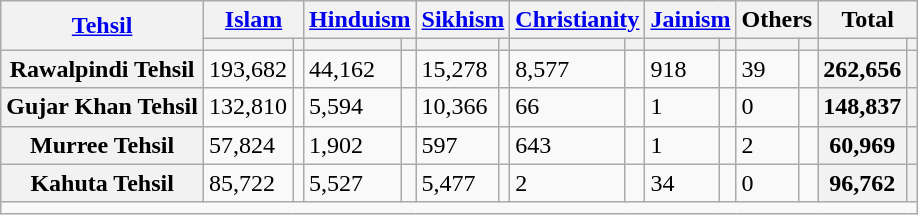<table class="wikitable sortable">
<tr>
<th rowspan="2"><a href='#'>Tehsil</a></th>
<th colspan="2"><a href='#'>Islam</a> </th>
<th colspan="2"><a href='#'>Hinduism</a> </th>
<th colspan="2"><a href='#'>Sikhism</a> </th>
<th colspan="2"><a href='#'>Christianity</a> </th>
<th colspan="2"><a href='#'>Jainism</a> </th>
<th colspan="2">Others</th>
<th colspan="2">Total</th>
</tr>
<tr>
<th><a href='#'></a></th>
<th></th>
<th></th>
<th></th>
<th></th>
<th></th>
<th></th>
<th></th>
<th></th>
<th></th>
<th></th>
<th></th>
<th></th>
<th></th>
</tr>
<tr>
<th>Rawalpindi Tehsil</th>
<td>193,682</td>
<td></td>
<td>44,162</td>
<td></td>
<td>15,278</td>
<td></td>
<td>8,577</td>
<td></td>
<td>918</td>
<td></td>
<td>39</td>
<td></td>
<th>262,656</th>
<th></th>
</tr>
<tr>
<th>Gujar Khan Tehsil</th>
<td>132,810</td>
<td></td>
<td>5,594</td>
<td></td>
<td>10,366</td>
<td></td>
<td>66</td>
<td></td>
<td>1</td>
<td></td>
<td>0</td>
<td></td>
<th>148,837</th>
<th></th>
</tr>
<tr>
<th>Murree Tehsil</th>
<td>57,824</td>
<td></td>
<td>1,902</td>
<td></td>
<td>597</td>
<td></td>
<td>643</td>
<td></td>
<td>1</td>
<td></td>
<td>2</td>
<td></td>
<th>60,969</th>
<th></th>
</tr>
<tr>
<th>Kahuta Tehsil</th>
<td>85,722</td>
<td></td>
<td>5,527</td>
<td></td>
<td>5,477</td>
<td></td>
<td>2</td>
<td></td>
<td>34</td>
<td></td>
<td>0</td>
<td></td>
<th>96,762</th>
<th></th>
</tr>
<tr class="sortbottom">
<td colspan="15"></td>
</tr>
</table>
